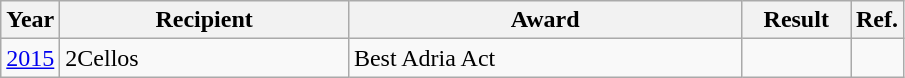<table class="wikitable">
<tr>
<th>Year</th>
<th style="width:185px;">Recipient</th>
<th style="width:255px;">Award</th>
<th width="65">Result</th>
<th>Ref.</th>
</tr>
<tr>
<td><a href='#'>2015</a></td>
<td>2Cellos</td>
<td>Best Adria Act</td>
<td></td>
<td></td>
</tr>
</table>
